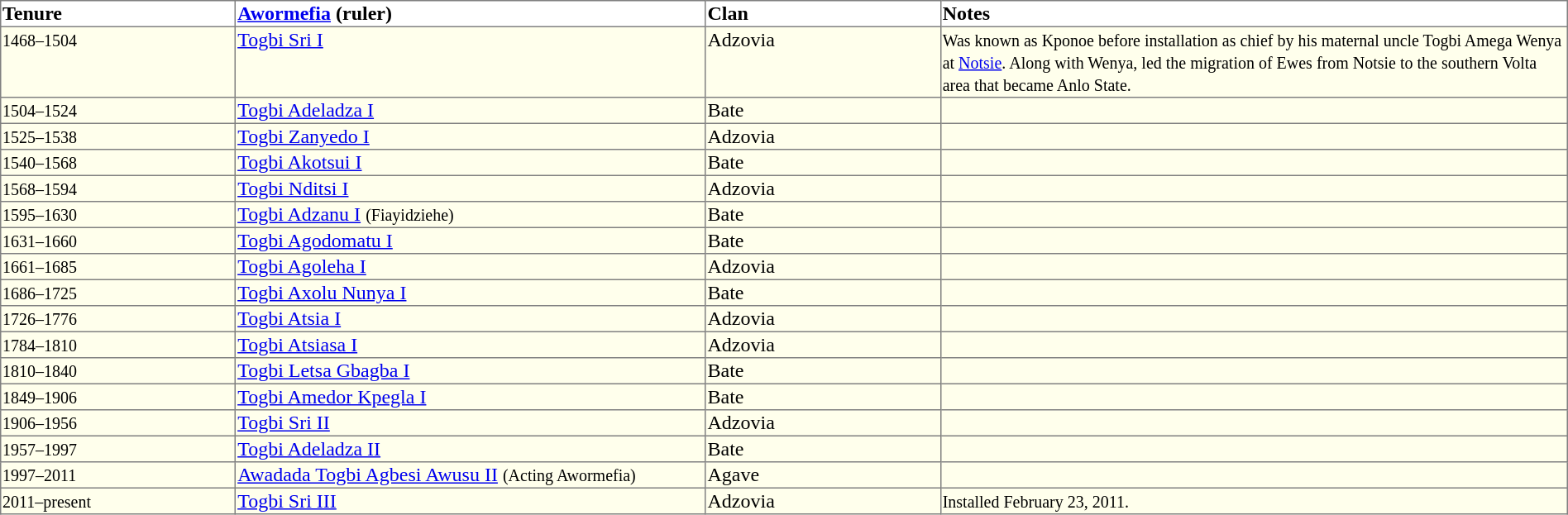<table border=1 style="border-collapse: collapse">
<tr align=left>
<th width="15%">Tenure</th>
<th width="30%"><strong><a href='#'>Awormefia</a></strong> (ruler)</th>
<th width="15%">Clan</th>
<th width="40%">Notes</th>
</tr>
<tr valign=top bgcolor="#ffffec">
<td><small>1468–1504</small></td>
<td><a href='#'>Togbi Sri I</a></td>
<td>Adzovia</td>
<td><small>Was known as Kponoe before installation as chief by his maternal uncle Togbi Amega Wenya at <a href='#'>Notsie</a>. Along with Wenya, led the migration of Ewes from Notsie to the southern Volta area that became Anlo State.</small></td>
</tr>
<tr valign=top bgcolor="#ffffec">
<td><small>1504–1524</small></td>
<td><a href='#'>Togbi Adeladza I</a></td>
<td>Bate</td>
<td></td>
</tr>
<tr valign=top bgcolor="#ffffec">
<td><small>1525–1538</small></td>
<td><a href='#'>Togbi Zanyedo I</a></td>
<td>Adzovia</td>
<td></td>
</tr>
<tr valign=top bgcolor="#ffffec">
<td><small>1540–1568</small></td>
<td><a href='#'>Togbi Akotsui I</a></td>
<td>Bate</td>
<td></td>
</tr>
<tr valign=top bgcolor="#ffffec">
<td><small>1568–1594</small></td>
<td><a href='#'>Togbi Nditsi I</a></td>
<td>Adzovia</td>
<td></td>
</tr>
<tr valign=top bgcolor="#ffffec">
<td><small>1595–1630</small></td>
<td><a href='#'>Togbi Adzanu I</a> <small>(Fiayidziehe)</small></td>
<td>Bate</td>
<td></td>
</tr>
<tr valign=top bgcolor="#ffffec">
<td><small>1631–1660</small></td>
<td><a href='#'>Togbi Agodomatu I</a></td>
<td>Bate</td>
<td></td>
</tr>
<tr valign=top bgcolor="#ffffec">
<td><small>1661–1685</small></td>
<td><a href='#'>Togbi Agoleha I</a></td>
<td>Adzovia</td>
<td></td>
</tr>
<tr valign=top bgcolor="#ffffec">
<td><small>1686–1725</small></td>
<td><a href='#'>Togbi Axolu Nunya I</a></td>
<td>Bate</td>
<td></td>
</tr>
<tr valign=top bgcolor="#ffffec">
<td><small>1726–1776</small></td>
<td><a href='#'>Togbi Atsia I</a></td>
<td>Adzovia</td>
<td></td>
</tr>
<tr valign=top bgcolor="#ffffec">
<td><small>1784–1810</small></td>
<td><a href='#'>Togbi Atsiasa I</a></td>
<td>Adzovia</td>
<td></td>
</tr>
<tr valign=top bgcolor="#ffffec">
<td><small>1810–1840</small></td>
<td><a href='#'>Togbi Letsa Gbagba I</a></td>
<td>Bate</td>
<td></td>
</tr>
<tr valign=top bgcolor="#ffffec">
<td><small>1849–1906</small></td>
<td><a href='#'>Togbi Amedor Kpegla I</a></td>
<td>Bate</td>
<td></td>
</tr>
<tr valign=top bgcolor="#ffffec">
<td><small>1906–1956</small></td>
<td><a href='#'>Togbi Sri II</a></td>
<td>Adzovia</td>
<td></td>
</tr>
<tr valign=top bgcolor="#ffffec">
<td><small>1957–1997</small></td>
<td><a href='#'>Togbi Adeladza II</a></td>
<td>Bate</td>
<td></td>
</tr>
<tr valign=top bgcolor="#ffffec">
<td><small>1997–2011</small></td>
<td><a href='#'>Awadada Togbi Agbesi Awusu II</a> <small>(Acting Awormefia)</small></td>
<td>Agave</td>
<td></td>
</tr>
<tr valign=top bgcolor="#ffffec">
<td><small>2011–present</small></td>
<td><a href='#'>Togbi Sri III</a></td>
<td>Adzovia</td>
<td><small>Installed February 23, 2011.</small></td>
</tr>
</table>
